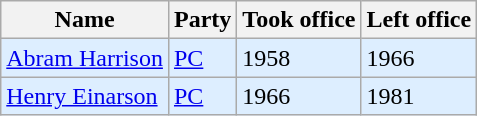<table class="wikitable">
<tr>
<th>Name</th>
<th>Party</th>
<th>Took office</th>
<th>Left office</th>
</tr>
<tr bgcolor=#DDEEFF>
<td><a href='#'>Abram Harrison</a></td>
<td><a href='#'>PC</a></td>
<td>1958</td>
<td>1966</td>
</tr>
<tr bgcolor=#DDEEFF>
<td><a href='#'>Henry Einarson</a></td>
<td><a href='#'>PC</a></td>
<td>1966</td>
<td>1981</td>
</tr>
</table>
